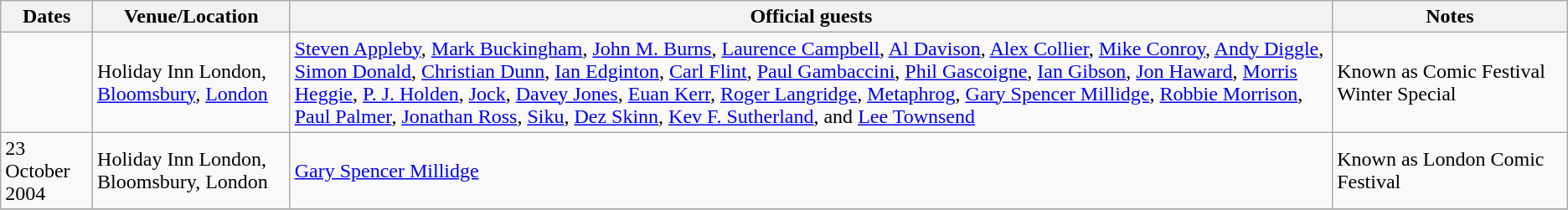<table class="wikitable">
<tr>
<th>Dates</th>
<th>Venue/Location</th>
<th>Official guests</th>
<th>Notes</th>
</tr>
<tr>
<td></td>
<td>Holiday Inn London, <a href='#'>Bloomsbury</a>, <a href='#'>London</a></td>
<td><a href='#'>Steven Appleby</a>, <a href='#'>Mark Buckingham</a>, <a href='#'>John M. Burns</a>, <a href='#'>Laurence Campbell</a>, <a href='#'>Al Davison</a>, <a href='#'>Alex Collier</a>, <a href='#'>Mike Conroy</a>, <a href='#'>Andy Diggle</a>, <a href='#'>Simon Donald</a>, <a href='#'>Christian Dunn</a>, <a href='#'>Ian Edginton</a>, <a href='#'>Carl Flint</a>, <a href='#'>Paul Gambaccini</a>, <a href='#'>Phil Gascoigne</a>, <a href='#'>Ian Gibson</a>, <a href='#'>Jon Haward</a>, <a href='#'>Morris Heggie</a>, <a href='#'>P. J. Holden</a>, <a href='#'>Jock</a>, <a href='#'>Davey Jones</a>, <a href='#'>Euan Kerr</a>, <a href='#'>Roger Langridge</a>, <a href='#'>Metaphrog</a>, <a href='#'>Gary Spencer Millidge</a>, <a href='#'>Robbie Morrison</a>, <a href='#'>Paul Palmer</a>, <a href='#'>Jonathan Ross</a>, <a href='#'>Siku</a>, <a href='#'>Dez Skinn</a>, <a href='#'>Kev F. Sutherland</a>, and <a href='#'>Lee Townsend</a></td>
<td width="15%" col>Known as Comic Festival Winter Special</td>
</tr>
<tr>
<td>23 October 2004</td>
<td>Holiday Inn London, Bloomsbury, London</td>
<td><a href='#'>Gary Spencer Millidge</a></td>
<td>Known as London Comic Festival</td>
</tr>
<tr>
</tr>
</table>
